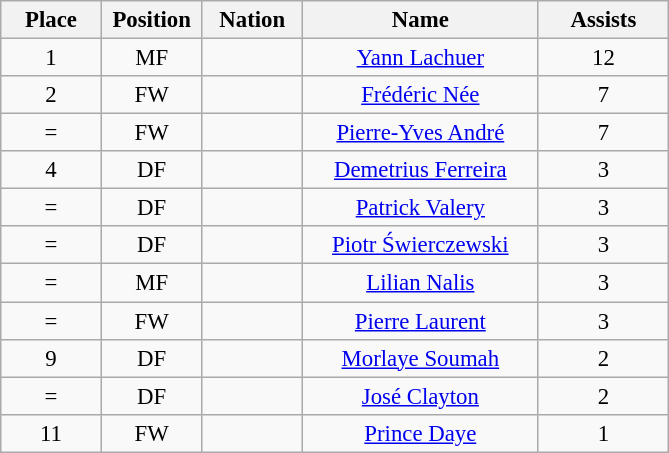<table class="wikitable" style="font-size: 95%; text-align: center;">
<tr>
<th width=60>Place</th>
<th width=60>Position</th>
<th width=60>Nation</th>
<th width=150>Name</th>
<th width=80>Assists</th>
</tr>
<tr>
<td>1</td>
<td>MF</td>
<td></td>
<td><a href='#'>Yann Lachuer</a></td>
<td>12</td>
</tr>
<tr>
<td>2</td>
<td>FW</td>
<td></td>
<td><a href='#'>Frédéric Née</a></td>
<td>7</td>
</tr>
<tr>
<td>=</td>
<td>FW</td>
<td></td>
<td><a href='#'>Pierre-Yves André</a></td>
<td>7</td>
</tr>
<tr>
<td>4</td>
<td>DF</td>
<td></td>
<td><a href='#'>Demetrius Ferreira</a></td>
<td>3</td>
</tr>
<tr>
<td>=</td>
<td>DF</td>
<td></td>
<td><a href='#'>Patrick Valery</a></td>
<td>3</td>
</tr>
<tr>
<td>=</td>
<td>DF</td>
<td></td>
<td><a href='#'>Piotr Świerczewski</a></td>
<td>3</td>
</tr>
<tr>
<td>=</td>
<td>MF</td>
<td></td>
<td><a href='#'>Lilian Nalis</a></td>
<td>3</td>
</tr>
<tr>
<td>=</td>
<td>FW</td>
<td></td>
<td><a href='#'>Pierre Laurent</a></td>
<td>3</td>
</tr>
<tr>
<td>9</td>
<td>DF</td>
<td></td>
<td><a href='#'>Morlaye Soumah</a></td>
<td>2</td>
</tr>
<tr>
<td>=</td>
<td>DF</td>
<td></td>
<td><a href='#'>José Clayton</a></td>
<td>2</td>
</tr>
<tr>
<td>11</td>
<td>FW</td>
<td></td>
<td><a href='#'>Prince Daye</a></td>
<td>1</td>
</tr>
</table>
